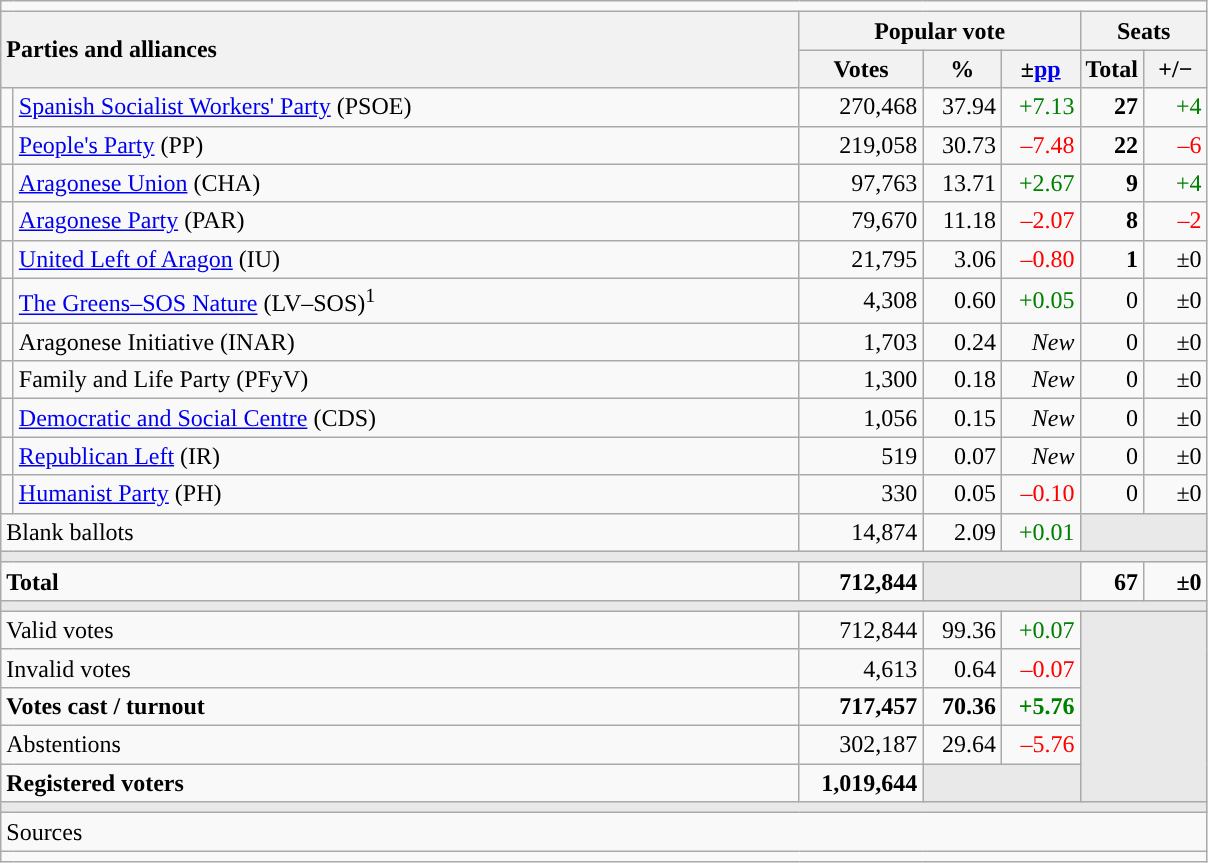<table class="wikitable" style="text-align:right;">
<tr>
<td colspan="7"></td>
</tr>
<tr>
<th style="text-align:left;" rowspan="2" colspan="2" width="525">Parties and alliances</th>
<th colspan="3">Popular vote</th>
<th colspan="2">Seats</th>
</tr>
<tr>
<th width="75">Votes</th>
<th width="45">%</th>
<th width="45">±<a href='#'>pp</a></th>
<th width="35">Total</th>
<th width="35">+/−</th>
</tr>
<tr>
<td width="1" style="color:inherit;background:"></td>
<td align="left"><a href='#'>Spanish Socialist Workers' Party</a> (PSOE)</td>
<td>270,468</td>
<td>37.94</td>
<td style="color:green;">+7.13</td>
<td><strong>27</strong></td>
<td style="color:green;">+4</td>
</tr>
<tr>
<td style="color:inherit;background:"></td>
<td align="left"><a href='#'>People's Party</a> (PP)</td>
<td>219,058</td>
<td>30.73</td>
<td style="color:red;">–7.48</td>
<td><strong>22</strong></td>
<td style="color:red;">–6</td>
</tr>
<tr>
<td style="color:inherit;background:"></td>
<td align="left"><a href='#'>Aragonese Union</a> (CHA)</td>
<td>97,763</td>
<td>13.71</td>
<td style="color:green;">+2.67</td>
<td><strong>9</strong></td>
<td style="color:green;">+4</td>
</tr>
<tr>
<td style="color:inherit;background:"></td>
<td align="left"><a href='#'>Aragonese Party</a> (PAR)</td>
<td>79,670</td>
<td>11.18</td>
<td style="color:red;">–2.07</td>
<td><strong>8</strong></td>
<td style="color:red;">–2</td>
</tr>
<tr>
<td style="color:inherit;background:"></td>
<td align="left"><a href='#'>United Left of Aragon</a> (IU)</td>
<td>21,795</td>
<td>3.06</td>
<td style="color:red;">–0.80</td>
<td><strong>1</strong></td>
<td>±0</td>
</tr>
<tr>
<td style="color:inherit;background:"></td>
<td align="left"><a href='#'>The Greens–SOS Nature</a> (LV–SOS)<sup>1</sup></td>
<td>4,308</td>
<td>0.60</td>
<td style="color:green;">+0.05</td>
<td>0</td>
<td>±0</td>
</tr>
<tr>
<td style="color:inherit;background:"></td>
<td align="left">Aragonese Initiative (INAR)</td>
<td>1,703</td>
<td>0.24</td>
<td><em>New</em></td>
<td>0</td>
<td>±0</td>
</tr>
<tr>
<td style="color:inherit;background:"></td>
<td align="left">Family and Life Party (PFyV)</td>
<td>1,300</td>
<td>0.18</td>
<td><em>New</em></td>
<td>0</td>
<td>±0</td>
</tr>
<tr>
<td style="color:inherit;background:"></td>
<td align="left"><a href='#'>Democratic and Social Centre</a> (CDS)</td>
<td>1,056</td>
<td>0.15</td>
<td><em>New</em></td>
<td>0</td>
<td>±0</td>
</tr>
<tr>
<td style="color:inherit;background:"></td>
<td align="left"><a href='#'>Republican Left</a> (IR)</td>
<td>519</td>
<td>0.07</td>
<td><em>New</em></td>
<td>0</td>
<td>±0</td>
</tr>
<tr>
<td style="color:inherit;background:"></td>
<td align="left"><a href='#'>Humanist Party</a> (PH)</td>
<td>330</td>
<td>0.05</td>
<td style="color:red;">–0.10</td>
<td>0</td>
<td>±0</td>
</tr>
<tr>
<td align="left" colspan="2">Blank ballots</td>
<td>14,874</td>
<td>2.09</td>
<td style="color:green;">+0.01</td>
<td bgcolor="#E9E9E9" colspan="2"></td>
</tr>
<tr>
<td colspan="7" bgcolor="#E9E9E9"></td>
</tr>
<tr style="font-weight:bold;">
<td align="left" colspan="2">Total</td>
<td>712,844</td>
<td bgcolor="#E9E9E9" colspan="2"></td>
<td>67</td>
<td>±0</td>
</tr>
<tr>
<td colspan="7" bgcolor="#E9E9E9"></td>
</tr>
<tr>
<td align="left" colspan="2">Valid votes</td>
<td>712,844</td>
<td>99.36</td>
<td style="color:green;">+0.07</td>
<td bgcolor="#E9E9E9" colspan="2" rowspan="5"></td>
</tr>
<tr>
<td align="left" colspan="2">Invalid votes</td>
<td>4,613</td>
<td>0.64</td>
<td style="color:red;">–0.07</td>
</tr>
<tr style="font-weight:bold;">
<td align="left" colspan="2">Votes cast / turnout</td>
<td>717,457</td>
<td>70.36</td>
<td style="color:green;">+5.76</td>
</tr>
<tr>
<td align="left" colspan="2">Abstentions</td>
<td>302,187</td>
<td>29.64</td>
<td style="color:red;">–5.76</td>
</tr>
<tr style="font-weight:bold;">
<td align="left" colspan="2">Registered voters</td>
<td>1,019,644</td>
<td bgcolor="#E9E9E9" colspan="2"></td>
</tr>
<tr>
<td colspan="7" bgcolor="#E9E9E9"></td>
</tr>
<tr>
<td align="left" colspan="7">Sources</td>
</tr>
<tr>
<td colspan="7" style="text-align:left; max-width:790px;"></td>
</tr>
</table>
